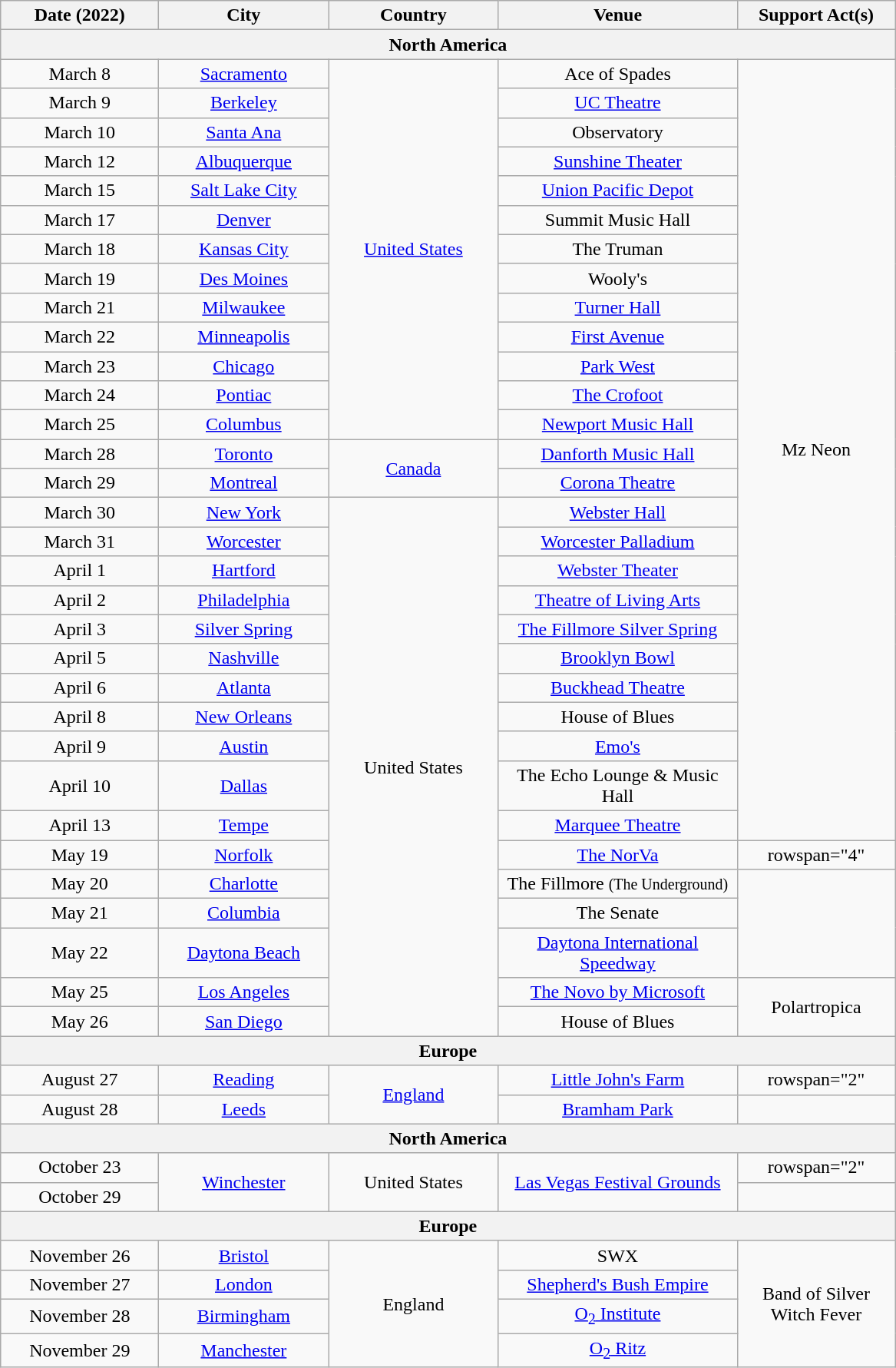<table class="wikitable" style="text-align:center;">
<tr>
<th width="130">Date (2022)</th>
<th width="140">City</th>
<th width="140">Country</th>
<th width="200">Venue</th>
<th width="130">Support Act(s)</th>
</tr>
<tr>
<th colspan="5">North America</th>
</tr>
<tr>
<td>March 8</td>
<td><a href='#'>Sacramento</a></td>
<td rowspan="13"><a href='#'>United States</a></td>
<td>Ace of Spades</td>
<td rowspan="26">Mz Neon</td>
</tr>
<tr>
<td>March 9</td>
<td><a href='#'>Berkeley</a></td>
<td><a href='#'>UC Theatre</a></td>
</tr>
<tr>
<td>March 10</td>
<td><a href='#'>Santa Ana</a></td>
<td>Observatory</td>
</tr>
<tr>
<td>March 12</td>
<td><a href='#'>Albuquerque</a></td>
<td><a href='#'>Sunshine Theater</a></td>
</tr>
<tr>
<td>March 15</td>
<td><a href='#'>Salt Lake City</a></td>
<td><a href='#'>Union Pacific Depot</a></td>
</tr>
<tr>
<td>March 17</td>
<td><a href='#'>Denver</a></td>
<td>Summit Music Hall</td>
</tr>
<tr>
<td>March 18</td>
<td><a href='#'>Kansas City</a></td>
<td>The Truman</td>
</tr>
<tr>
<td>March 19</td>
<td><a href='#'>Des Moines</a></td>
<td>Wooly's</td>
</tr>
<tr>
<td>March 21</td>
<td><a href='#'>Milwaukee</a></td>
<td><a href='#'>Turner Hall</a></td>
</tr>
<tr>
<td>March 22</td>
<td><a href='#'>Minneapolis</a></td>
<td><a href='#'>First Avenue</a></td>
</tr>
<tr>
<td>March 23</td>
<td><a href='#'>Chicago</a></td>
<td><a href='#'>Park West</a></td>
</tr>
<tr>
<td>March 24</td>
<td><a href='#'>Pontiac</a></td>
<td><a href='#'>The Crofoot</a></td>
</tr>
<tr>
<td>March 25</td>
<td><a href='#'>Columbus</a></td>
<td><a href='#'>Newport Music Hall</a></td>
</tr>
<tr>
<td>March 28</td>
<td><a href='#'>Toronto</a></td>
<td rowspan="2"><a href='#'>Canada</a></td>
<td><a href='#'>Danforth Music Hall</a></td>
</tr>
<tr>
<td>March 29</td>
<td><a href='#'>Montreal</a></td>
<td><a href='#'>Corona Theatre</a></td>
</tr>
<tr>
<td>March 30</td>
<td><a href='#'>New York</a></td>
<td rowspan="17">United States</td>
<td><a href='#'>Webster Hall</a></td>
</tr>
<tr>
<td>March 31</td>
<td><a href='#'>Worcester</a></td>
<td><a href='#'>Worcester Palladium</a></td>
</tr>
<tr>
<td>April 1</td>
<td><a href='#'>Hartford</a></td>
<td><a href='#'>Webster Theater</a></td>
</tr>
<tr>
<td>April 2</td>
<td><a href='#'>Philadelphia</a></td>
<td><a href='#'>Theatre of Living Arts</a></td>
</tr>
<tr>
<td>April 3</td>
<td><a href='#'>Silver Spring</a></td>
<td><a href='#'>The Fillmore Silver Spring</a></td>
</tr>
<tr>
<td>April 5</td>
<td><a href='#'>Nashville</a></td>
<td><a href='#'>Brooklyn Bowl</a></td>
</tr>
<tr>
<td>April 6</td>
<td><a href='#'>Atlanta</a></td>
<td><a href='#'>Buckhead Theatre</a></td>
</tr>
<tr>
<td>April 8</td>
<td><a href='#'>New Orleans</a></td>
<td>House of Blues</td>
</tr>
<tr>
<td>April 9</td>
<td><a href='#'>Austin</a></td>
<td><a href='#'>Emo's</a></td>
</tr>
<tr>
<td>April 10</td>
<td><a href='#'>Dallas</a></td>
<td>The Echo Lounge & Music Hall</td>
</tr>
<tr>
<td>April 13</td>
<td><a href='#'>Tempe</a></td>
<td><a href='#'>Marquee Theatre</a></td>
</tr>
<tr>
<td>May 19</td>
<td><a href='#'>Norfolk</a></td>
<td><a href='#'>The NorVa</a></td>
<td>rowspan="4" </td>
</tr>
<tr>
<td>May 20</td>
<td><a href='#'>Charlotte</a></td>
<td>The Fillmore <small>(The Underground)</small></td>
</tr>
<tr>
<td>May 21</td>
<td><a href='#'>Columbia</a></td>
<td>The Senate</td>
</tr>
<tr>
<td>May 22</td>
<td><a href='#'>Daytona Beach</a></td>
<td><a href='#'>Daytona International Speedway</a></td>
</tr>
<tr>
<td>May 25</td>
<td><a href='#'>Los Angeles</a></td>
<td><a href='#'>The Novo by Microsoft</a></td>
<td rowspan="2">Polartropica</td>
</tr>
<tr>
<td>May 26</td>
<td><a href='#'>San Diego</a></td>
<td>House of Blues</td>
</tr>
<tr>
<th colspan="5">Europe</th>
</tr>
<tr>
<td>August 27</td>
<td><a href='#'>Reading</a></td>
<td rowspan="2"><a href='#'>England</a></td>
<td><a href='#'>Little John's Farm</a></td>
<td>rowspan="2" </td>
</tr>
<tr>
<td>August 28</td>
<td><a href='#'>Leeds</a></td>
<td><a href='#'>Bramham Park</a></td>
</tr>
<tr>
<th colspan="5">North America</th>
</tr>
<tr>
<td>October 23</td>
<td rowspan="2"><a href='#'>Winchester</a></td>
<td rowspan="2">United States</td>
<td rowspan="2"><a href='#'>Las Vegas Festival Grounds</a></td>
<td>rowspan="2" </td>
</tr>
<tr>
<td>October 29</td>
</tr>
<tr>
<th colspan="5">Europe</th>
</tr>
<tr>
<td>November 26</td>
<td><a href='#'>Bristol</a></td>
<td rowspan="4">England</td>
<td>SWX</td>
<td rowspan="4">Band of Silver<br>Witch Fever</td>
</tr>
<tr>
<td>November 27</td>
<td><a href='#'>London</a></td>
<td><a href='#'>Shepherd's Bush Empire</a></td>
</tr>
<tr>
<td>November 28</td>
<td><a href='#'>Birmingham</a></td>
<td><a href='#'>O<sub>2</sub> Institute</a></td>
</tr>
<tr>
<td>November 29</td>
<td><a href='#'>Manchester</a></td>
<td><a href='#'>O<sub>2</sub> Ritz</a></td>
</tr>
</table>
